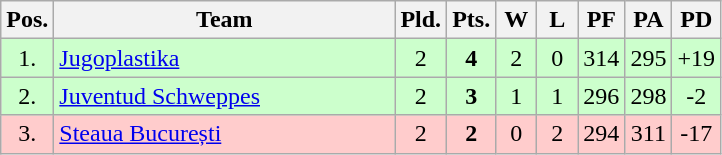<table class="wikitable" style="text-align:center">
<tr>
<th width=15>Pos.</th>
<th width=220>Team</th>
<th width=20>Pld.</th>
<th width=20>Pts.</th>
<th width=20>W</th>
<th width=20>L</th>
<th width=20>PF</th>
<th width=20>PA</th>
<th width=20>PD</th>
</tr>
<tr style="background: #ccffcc;">
<td>1.</td>
<td align=left> <a href='#'>Jugoplastika</a></td>
<td>2</td>
<td><strong>4</strong></td>
<td>2</td>
<td>0</td>
<td>314</td>
<td>295</td>
<td>+19</td>
</tr>
<tr style="background: #ccffcc;">
<td>2.</td>
<td align=left> <a href='#'>Juventud Schweppes</a></td>
<td>2</td>
<td><strong>3</strong></td>
<td>1</td>
<td>1</td>
<td>296</td>
<td>298</td>
<td>-2</td>
</tr>
<tr style="background: #ffcccc;">
<td>3.</td>
<td align=left> <a href='#'>Steaua București</a></td>
<td>2</td>
<td><strong>2</strong></td>
<td>0</td>
<td>2</td>
<td>294</td>
<td>311</td>
<td>-17</td>
</tr>
</table>
